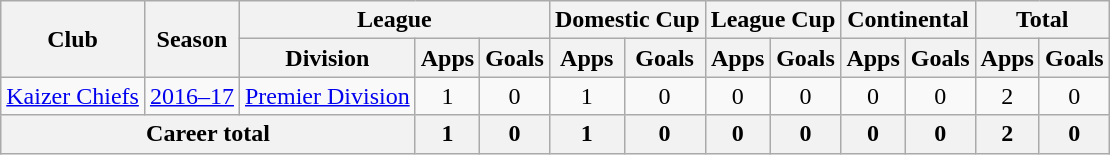<table class="wikitable" style="text-align: center;">
<tr>
<th rowspan="2">Club</th>
<th rowspan="2">Season</th>
<th colspan="3">League</th>
<th colspan="2">Domestic Cup</th>
<th colspan="2">League Cup</th>
<th colspan="2">Continental</th>
<th colspan="2">Total</th>
</tr>
<tr>
<th>Division</th>
<th>Apps</th>
<th>Goals</th>
<th>Apps</th>
<th>Goals</th>
<th>Apps</th>
<th>Goals</th>
<th>Apps</th>
<th>Goals</th>
<th>Apps</th>
<th>Goals</th>
</tr>
<tr>
<td rowspan="1"><a href='#'>Kaizer Chiefs</a></td>
<td><a href='#'>2016–17</a></td>
<td><a href='#'>Premier Division</a></td>
<td>1</td>
<td>0</td>
<td>1</td>
<td>0</td>
<td>0</td>
<td>0</td>
<td>0</td>
<td>0</td>
<td>2</td>
<td>0</td>
</tr>
<tr>
<th colspan="3">Career total</th>
<th>1</th>
<th>0</th>
<th>1</th>
<th>0</th>
<th>0</th>
<th>0</th>
<th>0</th>
<th>0</th>
<th>2</th>
<th>0</th>
</tr>
</table>
